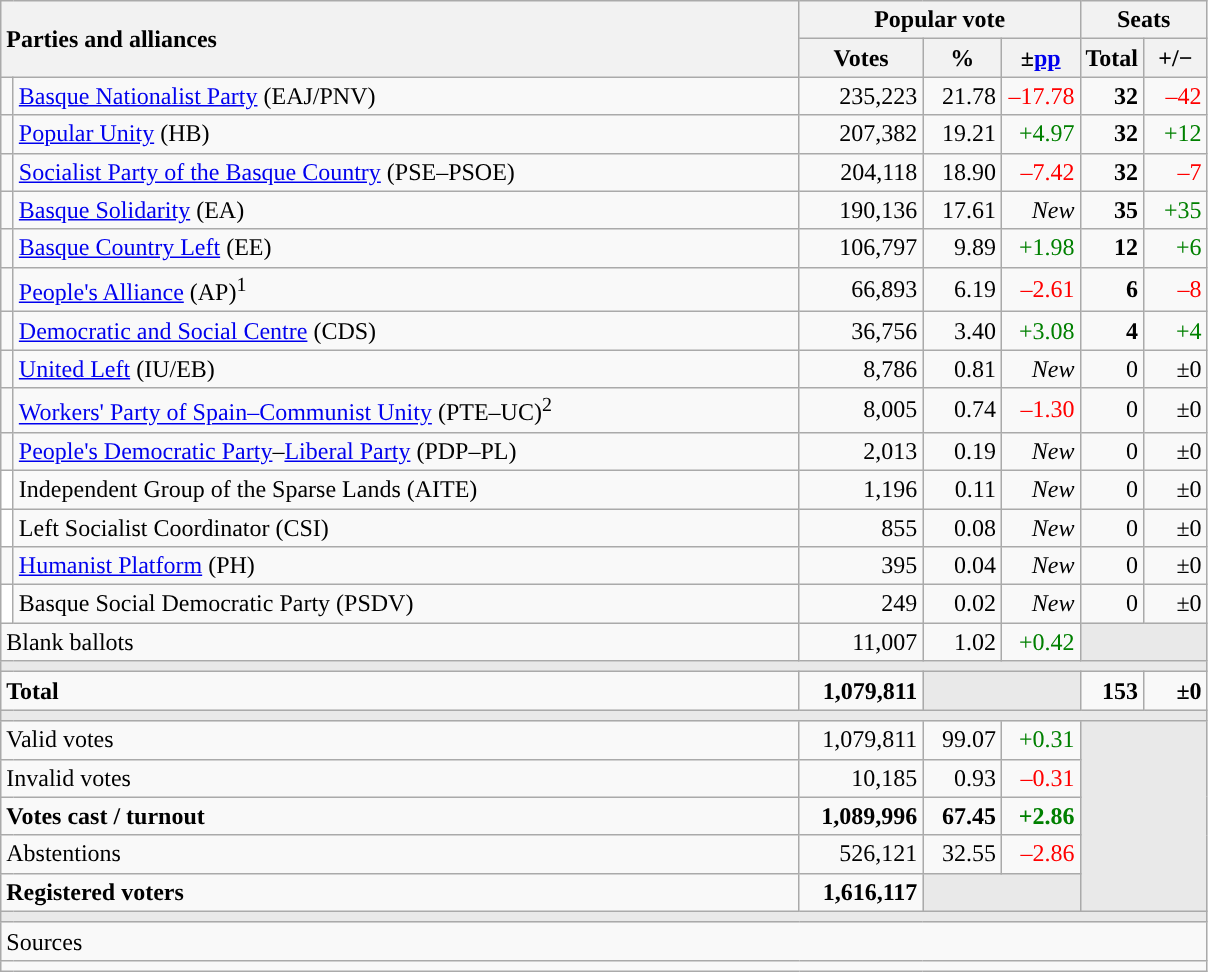<table class="wikitable" style="text-align:right;">
<tr>
<th style="text-align:left;" rowspan="2" colspan="2" width="525">Parties and alliances</th>
<th colspan="3">Popular vote</th>
<th colspan="2">Seats</th>
</tr>
<tr>
<th width="75">Votes</th>
<th width="45">%</th>
<th width="45">±<a href='#'>pp</a></th>
<th width="35">Total</th>
<th width="35">+/−</th>
</tr>
<tr>
<td width="1" style="color:inherit;background:"></td>
<td align="left"><a href='#'>Basque Nationalist Party</a> (EAJ/PNV)</td>
<td>235,223</td>
<td>21.78</td>
<td style="color:red;">–17.78</td>
<td><strong>32</strong></td>
<td style="color:red;">–42</td>
</tr>
<tr>
<td style="color:inherit;background:"></td>
<td align="left"><a href='#'>Popular Unity</a> (HB)</td>
<td>207,382</td>
<td>19.21</td>
<td style="color:green;">+4.97</td>
<td><strong>32</strong></td>
<td style="color:green;">+12</td>
</tr>
<tr>
<td style="color:inherit;background:"></td>
<td align="left"><a href='#'>Socialist Party of the Basque Country</a> (PSE–PSOE)</td>
<td>204,118</td>
<td>18.90</td>
<td style="color:red;">–7.42</td>
<td><strong>32</strong></td>
<td style="color:red;">–7</td>
</tr>
<tr>
<td style="color:inherit;background:"></td>
<td align="left"><a href='#'>Basque Solidarity</a> (EA)</td>
<td>190,136</td>
<td>17.61</td>
<td><em>New</em></td>
<td><strong>35</strong></td>
<td style="color:green;">+35</td>
</tr>
<tr>
<td style="color:inherit;background:"></td>
<td align="left"><a href='#'>Basque Country Left</a> (EE)</td>
<td>106,797</td>
<td>9.89</td>
<td style="color:green;">+1.98</td>
<td><strong>12</strong></td>
<td style="color:green;">+6</td>
</tr>
<tr>
<td style="color:inherit;background:"></td>
<td align="left"><a href='#'>People's Alliance</a> (AP)<sup>1</sup></td>
<td>66,893</td>
<td>6.19</td>
<td style="color:red;">–2.61</td>
<td><strong>6</strong></td>
<td style="color:red;">–8</td>
</tr>
<tr>
<td style="color:inherit;background:"></td>
<td align="left"><a href='#'>Democratic and Social Centre</a> (CDS)</td>
<td>36,756</td>
<td>3.40</td>
<td style="color:green;">+3.08</td>
<td><strong>4</strong></td>
<td style="color:green;">+4</td>
</tr>
<tr>
<td style="color:inherit;background:"></td>
<td align="left"><a href='#'>United Left</a> (IU/EB)</td>
<td>8,786</td>
<td>0.81</td>
<td><em>New</em></td>
<td>0</td>
<td>±0</td>
</tr>
<tr>
<td style="color:inherit;background:"></td>
<td align="left"><a href='#'>Workers' Party of Spain–Communist Unity</a> (PTE–UC)<sup>2</sup></td>
<td>8,005</td>
<td>0.74</td>
<td style="color:red;">–1.30</td>
<td>0</td>
<td>±0</td>
</tr>
<tr>
<td style="color:inherit;background:"></td>
<td align="left"><a href='#'>People's Democratic Party</a>–<a href='#'>Liberal Party</a> (PDP–PL)</td>
<td>2,013</td>
<td>0.19</td>
<td><em>New</em></td>
<td>0</td>
<td>±0</td>
</tr>
<tr>
<td bgcolor="white"></td>
<td align="left">Independent Group of the Sparse Lands (AITE)</td>
<td>1,196</td>
<td>0.11</td>
<td><em>New</em></td>
<td>0</td>
<td>±0</td>
</tr>
<tr>
<td bgcolor="white"></td>
<td align="left">Left Socialist Coordinator (CSI)</td>
<td>855</td>
<td>0.08</td>
<td><em>New</em></td>
<td>0</td>
<td>±0</td>
</tr>
<tr>
<td style="color:inherit;background:"></td>
<td align="left"><a href='#'>Humanist Platform</a> (PH)</td>
<td>395</td>
<td>0.04</td>
<td><em>New</em></td>
<td>0</td>
<td>±0</td>
</tr>
<tr>
<td bgcolor="white"></td>
<td align="left">Basque Social Democratic Party (PSDV)</td>
<td>249</td>
<td>0.02</td>
<td><em>New</em></td>
<td>0</td>
<td>±0</td>
</tr>
<tr>
<td align="left" colspan="2">Blank ballots</td>
<td>11,007</td>
<td>1.02</td>
<td style="color:green;">+0.42</td>
<td bgcolor="#E9E9E9" colspan="2"></td>
</tr>
<tr>
<td colspan="7" bgcolor="#E9E9E9"></td>
</tr>
<tr style="font-weight:bold;">
<td align="left" colspan="2">Total</td>
<td>1,079,811</td>
<td bgcolor="#E9E9E9" colspan="2"></td>
<td>153</td>
<td>±0</td>
</tr>
<tr>
<td colspan="7" bgcolor="#E9E9E9"></td>
</tr>
<tr>
<td align="left" colspan="2">Valid votes</td>
<td>1,079,811</td>
<td>99.07</td>
<td style="color:green;">+0.31</td>
<td bgcolor="#E9E9E9" colspan="2" rowspan="5"></td>
</tr>
<tr>
<td align="left" colspan="2">Invalid votes</td>
<td>10,185</td>
<td>0.93</td>
<td style="color:red;">–0.31</td>
</tr>
<tr style="font-weight:bold;">
<td align="left" colspan="2">Votes cast / turnout</td>
<td>1,089,996</td>
<td>67.45</td>
<td style="color:green;">+2.86</td>
</tr>
<tr>
<td align="left" colspan="2">Abstentions</td>
<td>526,121</td>
<td>32.55</td>
<td style="color:red;">–2.86</td>
</tr>
<tr style="font-weight:bold;">
<td align="left" colspan="2">Registered voters</td>
<td>1,616,117</td>
<td bgcolor="#E9E9E9" colspan="2"></td>
</tr>
<tr>
<td colspan="7" bgcolor="#E9E9E9"></td>
</tr>
<tr>
<td align="left" colspan="7">Sources</td>
</tr>
<tr>
<td colspan="7" style="text-align:left; max-width:790px;"></td>
</tr>
</table>
